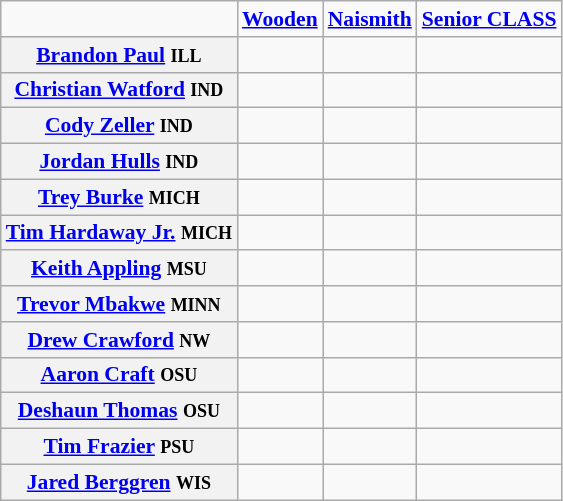<table class="wikitable" style="white-space:nowrap; font-size:90%;">
<tr>
<td></td>
<td><strong><a href='#'>Wooden</a></strong></td>
<td><strong><a href='#'>Naismith</a></strong></td>
<td><strong><a href='#'>Senior CLASS</a></strong></td>
</tr>
<tr>
<th><a href='#'>Brandon Paul</a> <small>ILL</small></th>
<td></td>
<td></td>
<td></td>
</tr>
<tr>
<th><a href='#'>Christian Watford</a> <small>IND</small></th>
<td></td>
<td></td>
<td></td>
</tr>
<tr>
<th><a href='#'>Cody Zeller</a> <small>IND</small></th>
<td></td>
<td></td>
<td></td>
</tr>
<tr>
<th><a href='#'>Jordan Hulls</a> <small>IND</small></th>
<td></td>
<td></td>
<td></td>
</tr>
<tr>
<th><a href='#'>Trey Burke</a> <small>MICH</small></th>
<td></td>
<td></td>
<td></td>
</tr>
<tr>
<th><a href='#'>Tim Hardaway Jr.</a> <small>MICH</small></th>
<td></td>
<td></td>
<td></td>
</tr>
<tr>
<th><a href='#'>Keith Appling</a> <small>MSU</small></th>
<td></td>
<td></td>
<td></td>
</tr>
<tr>
<th><a href='#'>Trevor Mbakwe</a> <small>MINN</small></th>
<td></td>
<td></td>
<td></td>
</tr>
<tr>
<th><a href='#'>Drew Crawford</a> <small>NW</small></th>
<td></td>
<td></td>
<td></td>
</tr>
<tr>
<th><a href='#'>Aaron Craft</a> <small>OSU</small></th>
<td></td>
<td></td>
<td></td>
</tr>
<tr>
<th><a href='#'>Deshaun Thomas</a> <small>OSU</small></th>
<td></td>
<td></td>
<td></td>
</tr>
<tr>
<th><a href='#'>Tim Frazier</a> <small>PSU</small></th>
<td></td>
<td></td>
<td></td>
</tr>
<tr>
<th><a href='#'>Jared Berggren</a> <small>WIS</small></th>
<td></td>
<td></td>
<td></td>
</tr>
</table>
